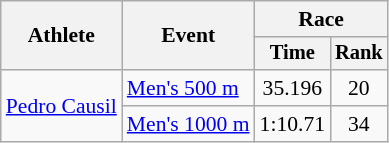<table class="wikitable" style="font-size:90%">
<tr>
<th rowspan=2>Athlete</th>
<th rowspan=2>Event</th>
<th colspan="2">Race</th>
</tr>
<tr style="font-size:95%">
<th>Time</th>
<th>Rank</th>
</tr>
<tr align=center>
<td align=left rowspan=2><a href='#'>Pedro Causil</a></td>
<td align=left><a href='#'>Men's 500 m</a></td>
<td>35.196</td>
<td>20</td>
</tr>
<tr align=center>
<td align=left><a href='#'>Men's 1000 m</a></td>
<td>1:10.71</td>
<td>34</td>
</tr>
</table>
